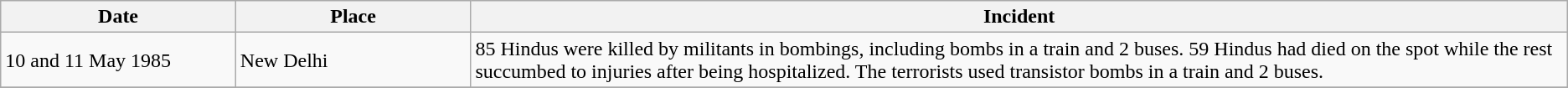<table class="wikitable">
<tr>
<th width="15%">Date</th>
<th width="15%">Place</th>
<th width="70%">Incident</th>
</tr>
<tr>
<td>10 and 11 May 1985</td>
<td>New Delhi</td>
<td>85 Hindus were killed by militants in bombings, including bombs in a train and 2 buses. 59 Hindus had died on the spot while the rest succumbed to injuries after being hospitalized. The terrorists used transistor bombs in a train and 2 buses.</td>
</tr>
<tr>
</tr>
</table>
